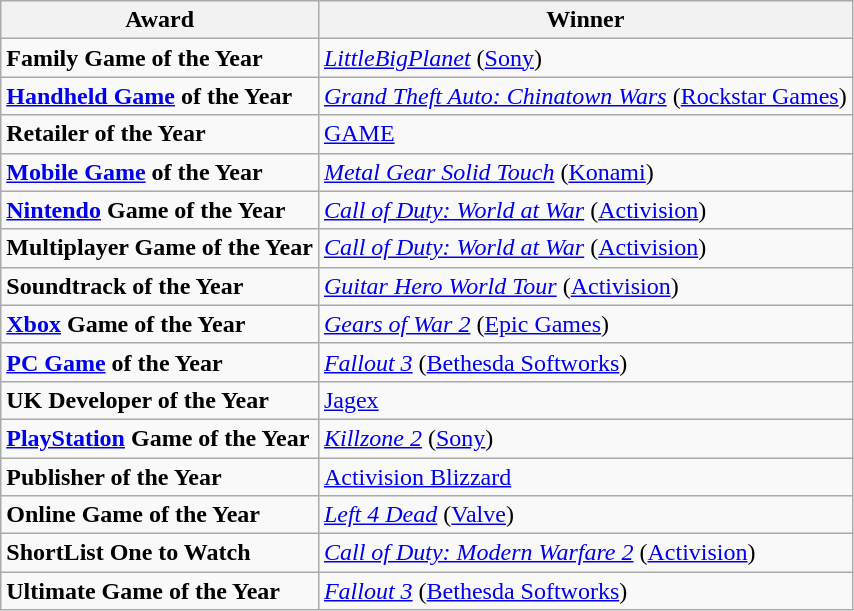<table class="wikitable">
<tr>
<th><strong>Award</strong></th>
<th><strong>Winner</strong></th>
</tr>
<tr>
<td><strong>Family Game of the Year</strong></td>
<td><em><a href='#'>LittleBigPlanet</a></em> (<a href='#'>Sony</a>)</td>
</tr>
<tr>
<td><strong><a href='#'>Handheld Game</a> of the Year</strong></td>
<td><em><a href='#'>Grand Theft Auto: Chinatown Wars</a></em> (<a href='#'>Rockstar Games</a>)</td>
</tr>
<tr>
<td><strong>Retailer of the Year</strong></td>
<td><a href='#'>GAME</a></td>
</tr>
<tr>
<td><strong><a href='#'>Mobile Game</a> of the Year</strong></td>
<td><em><a href='#'>Metal Gear Solid Touch</a></em> (<a href='#'>Konami</a>)</td>
</tr>
<tr>
<td><strong><a href='#'>Nintendo</a> Game of the Year</strong></td>
<td><em><a href='#'>Call of Duty: World at War</a></em> (<a href='#'>Activision</a>)</td>
</tr>
<tr>
<td><strong>Multiplayer Game of the Year</strong></td>
<td><em><a href='#'>Call of Duty: World at War</a></em> (<a href='#'>Activision</a>)</td>
</tr>
<tr>
<td><strong>Soundtrack of the Year</strong></td>
<td><em><a href='#'>Guitar Hero World Tour</a></em> (<a href='#'>Activision</a>)</td>
</tr>
<tr>
<td><strong><a href='#'>Xbox</a> Game of the Year</strong></td>
<td><em><a href='#'>Gears of War 2</a></em>  (<a href='#'>Epic Games</a>)</td>
</tr>
<tr>
<td><strong><a href='#'>PC Game</a> of the Year</strong></td>
<td><em><a href='#'>Fallout 3</a></em> (<a href='#'>Bethesda Softworks</a>)</td>
</tr>
<tr>
<td><strong>UK Developer of the Year</strong></td>
<td><a href='#'>Jagex</a></td>
</tr>
<tr>
<td><strong><a href='#'>PlayStation</a> Game of the Year</strong></td>
<td><em><a href='#'>Killzone 2</a></em> (<a href='#'>Sony</a>)</td>
</tr>
<tr>
<td><strong>Publisher of the Year</strong></td>
<td><a href='#'>Activision Blizzard</a></td>
</tr>
<tr>
<td><strong>Online Game of the Year</strong></td>
<td><em><a href='#'>Left 4 Dead</a></em> (<a href='#'>Valve</a>)</td>
</tr>
<tr>
<td><strong>ShortList One to Watch</strong></td>
<td><em><a href='#'>Call of Duty: Modern Warfare 2</a></em> (<a href='#'>Activision</a>)</td>
</tr>
<tr>
<td><strong>Ultimate Game of the Year</strong></td>
<td><em><a href='#'>Fallout 3</a></em> (<a href='#'>Bethesda Softworks</a>)</td>
</tr>
</table>
